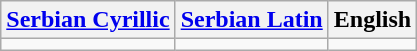<table class="wikitable">
<tr>
<th><a href='#'>Serbian Cyrillic</a></th>
<th><a href='#'>Serbian Latin</a></th>
<th>English</th>
</tr>
<tr>
<td lang="sr"></td>
<td lang="sr-Latn"></td>
<td></td>
</tr>
</table>
